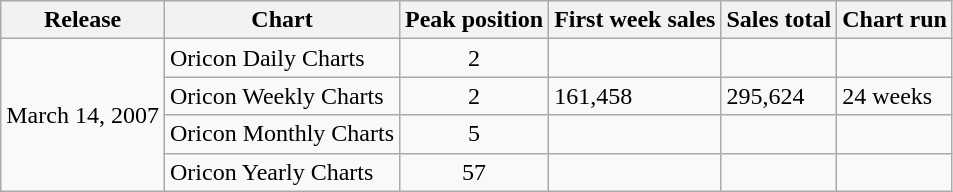<table class="wikitable">
<tr>
<th>Release</th>
<th>Chart</th>
<th>Peak position</th>
<th>First week sales</th>
<th>Sales total</th>
<th>Chart run</th>
</tr>
<tr>
<td rowspan="4">March 14, 2007</td>
<td>Oricon Daily Charts</td>
<td align="center">2</td>
<td></td>
<td></td>
<td></td>
</tr>
<tr>
<td>Oricon Weekly Charts</td>
<td align="center">2</td>
<td>161,458</td>
<td>295,624</td>
<td>24 weeks</td>
</tr>
<tr>
<td>Oricon Monthly Charts</td>
<td align="center">5</td>
<td></td>
<td></td>
<td></td>
</tr>
<tr>
<td>Oricon Yearly Charts</td>
<td align="center">57</td>
<td></td>
<td></td>
<td></td>
</tr>
</table>
